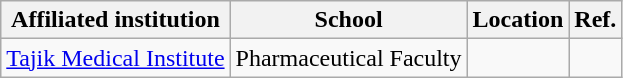<table class="wikitable sortable">
<tr>
<th>Affiliated institution</th>
<th>School</th>
<th>Location</th>
<th>Ref.</th>
</tr>
<tr>
<td><a href='#'>Tajik Medical Institute</a></td>
<td>Pharmaceutical Faculty</td>
<td></td>
<td></td>
</tr>
</table>
